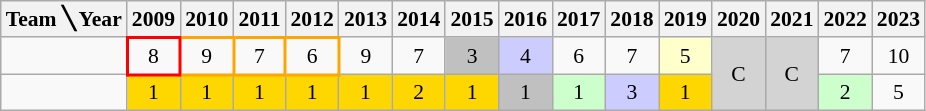<table class=wikitable style="text-align:center; font-size:90%;">
<tr>
<th>Team ╲ Year</th>
<th>2009</th>
<th>2010</th>
<th>2011</th>
<th>2012</th>
<th>2013</th>
<th>2014</th>
<th>2015</th>
<th>2016</th>
<th>2017</th>
<th>2018</th>
<th>2019</th>
<th>2020</th>
<th>2021</th>
<th>2022</th>
<th>2023</th>
</tr>
<tr>
<td align=left><strong></strong></td>
<td style="border: 2px solid red;">8</td>
<td style="border: 2px solid orange;">9</td>
<td style="border: 2px solid orange;">7</td>
<td style="border: 2px solid orange;">6</td>
<td>9</td>
<td>7</td>
<td bgcolor=silver>3</td>
<td bgcolor=ccccff>4</td>
<td>6</td>
<td>7</td>
<td bgcolor=FFFFCC>5</td>
<td bgcolor=D3D3D3 rowspan=2>C</td>
<td bgcolor=D3D3D3 rowspan=2>C</td>
<td>7</td>
<td>10</td>
</tr>
<tr>
<td align=left><strong></strong></td>
<td bgcolor=gold>1</td>
<td bgcolor=gold>1</td>
<td bgcolor=gold>1</td>
<td bgcolor=gold>1</td>
<td bgcolor=gold>1</td>
<td bgcolor=gold>2</td>
<td bgcolor=gold>1</td>
<td bgcolor=silver>1</td>
<td bgcolor=CCFFCC>1</td>
<td bgcolor=ccccff>3</td>
<td bgcolor=gold>1</td>
<td bgcolor=CCFFCC>2</td>
<td>5</td>
</tr>
</table>
